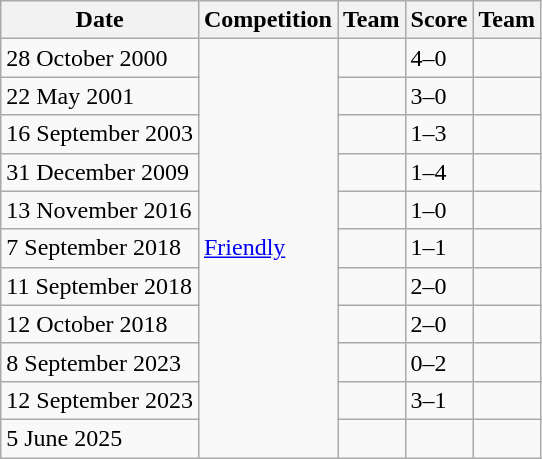<table class="wikitable">
<tr>
<th>Date</th>
<th>Competition</th>
<th>Team</th>
<th>Score</th>
<th>Team</th>
</tr>
<tr>
<td>28 October 2000</td>
<td rowspan="11"><a href='#'>Friendly</a></td>
<td></td>
<td>4–0</td>
<td></td>
</tr>
<tr>
<td>22 May 2001</td>
<td></td>
<td>3–0</td>
<td></td>
</tr>
<tr>
<td>16 September 2003</td>
<td></td>
<td>1–3</td>
<td></td>
</tr>
<tr>
<td>31 December 2009</td>
<td></td>
<td>1–4</td>
<td></td>
</tr>
<tr>
<td>13 November 2016</td>
<td></td>
<td>1–0</td>
<td></td>
</tr>
<tr>
<td>7 September 2018</td>
<td></td>
<td>1–1</td>
<td></td>
</tr>
<tr>
<td>11 September 2018</td>
<td></td>
<td>2–0</td>
<td></td>
</tr>
<tr>
<td>12 October 2018</td>
<td></td>
<td>2–0</td>
<td></td>
</tr>
<tr>
<td>8 September 2023</td>
<td></td>
<td>0–2</td>
<td></td>
</tr>
<tr>
<td>12 September 2023</td>
<td></td>
<td>3–1</td>
<td></td>
</tr>
<tr>
<td>5 June 2025</td>
<td></td>
<td></td>
<td></td>
</tr>
</table>
